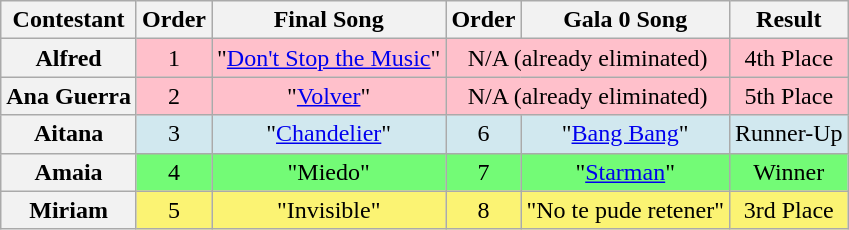<table class="wikitable plainrowheaders" style="text-align:center;">
<tr>
<th scope="col">Contestant</th>
<th scope="col">Order</th>
<th scope="col">Final Song</th>
<th scope="col">Order</th>
<th scope="col">Gala 0 Song</th>
<th scope="col">Result</th>
</tr>
<tr>
<th scope="row">Alfred</th>
<td style="background-color: pink;">1</td>
<td style="background-color: pink;">"<a href='#'>Don't Stop the Music</a>"</td>
<td bgcolor=pink colspan="2">N/A (already eliminated)</td>
<td style="background:pink;">4th Place</td>
</tr>
<tr>
<th scope="row">Ana Guerra</th>
<td style="background-color: pink;">2</td>
<td style="background-color: pink;">"<a href='#'>Volver</a>"</td>
<td bgcolor=pink colspan="2">N/A (already eliminated)</td>
<td style="background:pink;">5th Place</td>
</tr>
<tr>
<th scope="row">Aitana</th>
<td style="background-color: rgb(209, 232, 239);">3</td>
<td style="background-color: rgb(209, 232, 239);">"<a href='#'>Chandelier</a>"</td>
<td style="background-color: rgb(209, 232, 239);">6</td>
<td style="background-color: rgb(209, 232, 239);">"<a href='#'>Bang Bang</a>"</td>
<td style="background-color: rgb(209, 232, 239);">Runner-Up</td>
</tr>
<tr>
<th scope="row">Amaia</th>
<td style="background-color: rgb(115, 251, 118);">4</td>
<td style="background-color: rgb(115, 251, 118);">"Miedo"</td>
<td style="background-color: rgb(115, 251, 118);">7</td>
<td style="background-color: rgb(115, 251, 118);">"<a href='#'>Starman</a>"</td>
<td style="background-color: rgb(115, 251, 118);">Winner</td>
</tr>
<tr>
<th scope="row">Miriam</th>
<td style="background-color: rgb(251, 243, 115);">5</td>
<td style="background-color: rgb(251, 243, 115);">"Invisible"</td>
<td style="background-color: rgb(251, 243, 115);">8</td>
<td style="background-color: rgb(251, 243, 115);">"No te pude retener"</td>
<td style="background-color: rgb(251, 243, 115);">3rd Place</td>
</tr>
</table>
